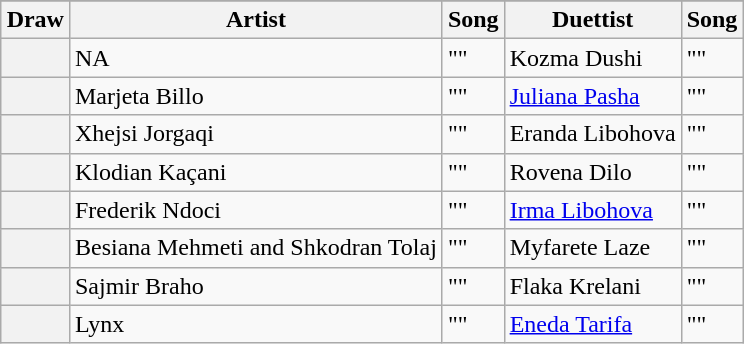<table class="sortable wikitable plainrowheaders" style="margin: 1em auto 1em auto;">
<tr>
</tr>
<tr>
<th>Draw</th>
<th>Artist</th>
<th>Song</th>
<th>Duettist</th>
<th>Song</th>
</tr>
<tr>
<th scope="row"></th>
<td>NA</td>
<td>""</td>
<td>Kozma Dushi</td>
<td>""</td>
</tr>
<tr>
<th scope="row"></th>
<td>Marjeta Billo</td>
<td>""</td>
<td><a href='#'>Juliana Pasha</a></td>
<td>""</td>
</tr>
<tr>
<th scope="row"></th>
<td>Xhejsi Jorgaqi</td>
<td>""</td>
<td>Eranda Libohova</td>
<td>""</td>
</tr>
<tr>
<th scope="row"></th>
<td>Klodian Kaçani</td>
<td>""</td>
<td>Rovena Dilo</td>
<td>""</td>
</tr>
<tr>
<th scope="row"></th>
<td>Frederik Ndoci</td>
<td>""</td>
<td><a href='#'>Irma Libohova</a></td>
<td>""</td>
</tr>
<tr>
<th scope="row"></th>
<td>Besiana Mehmeti and Shkodran Tolaj</td>
<td>""</td>
<td>Myfarete Laze</td>
<td>""</td>
</tr>
<tr>
<th scope="row"></th>
<td>Sajmir Braho</td>
<td>""</td>
<td>Flaka Krelani</td>
<td>""</td>
</tr>
<tr>
<th scope="row"></th>
<td>Lynx</td>
<td>""</td>
<td><a href='#'>Eneda Tarifa</a></td>
<td>""</td>
</tr>
</table>
